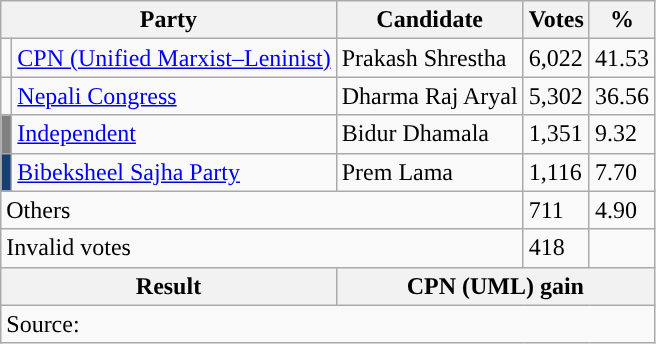<table class="wikitable">
<tr>
<th colspan="2">Party</th>
<th>Candidate</th>
<th>Votes</th>
<th>%</th>
</tr>
<tr>
<td style="background-color:"></td>
<td><a href='#'>CPN (Unified Marxist–Leninist)</a></td>
<td>Prakash Shrestha</td>
<td>6,022</td>
<td>41.53</td>
</tr>
<tr>
<td style="background-color:"></td>
<td><a href='#'>Nepali Congress</a></td>
<td>Dharma Raj Aryal</td>
<td>5,302</td>
<td>36.56</td>
</tr>
<tr>
<td style="background-color:grey"></td>
<td><a href='#'>Independent</a></td>
<td>Bidur Dhamala</td>
<td>1,351</td>
<td>9.32</td>
</tr>
<tr>
<td style="background-color:#183F73"></td>
<td><a href='#'>Bibeksheel Sajha Party</a></td>
<td>Prem Lama</td>
<td>1,116</td>
<td>7.70</td>
</tr>
<tr>
<td colspan="3">Others</td>
<td>711</td>
<td>4.90</td>
</tr>
<tr>
<td colspan="3">Invalid votes</td>
<td>418</td>
<td></td>
</tr>
<tr>
<th colspan="2">Result</th>
<th colspan="3">CPN (UML) gain</th>
</tr>
<tr>
<td colspan="5">Source: </td>
</tr>
</table>
